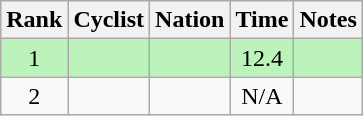<table class="wikitable sortable" style="text-align:center">
<tr>
<th>Rank</th>
<th>Cyclist</th>
<th>Nation</th>
<th>Time</th>
<th>Notes</th>
</tr>
<tr bgcolor=bbf3bb>
<td>1</td>
<td align=left></td>
<td align=left></td>
<td>12.4</td>
<td></td>
</tr>
<tr>
<td>2</td>
<td align=left></td>
<td align=left></td>
<td>N/A</td>
<td></td>
</tr>
</table>
